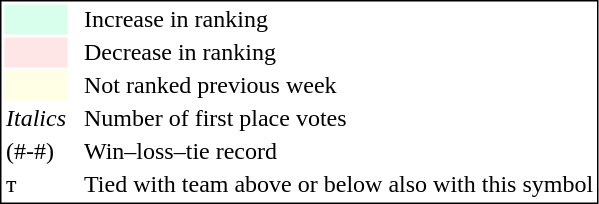<table style="border:1px solid black; float:left;">
<tr>
<td style="background:#D8FFEB; width:20px;"></td>
<td> </td>
<td>Increase in ranking</td>
</tr>
<tr>
<td style="background:#FFE6E6; width:20px;"></td>
<td> </td>
<td>Decrease in ranking</td>
</tr>
<tr>
<td style="background:#FFFFE6; width:20px;"></td>
<td> </td>
<td>Not ranked previous week</td>
</tr>
<tr>
<td><em>Italics</em></td>
<td> </td>
<td>Number of first place votes</td>
</tr>
<tr>
<td>(#-#)</td>
<td> </td>
<td>Win–loss–tie record</td>
</tr>
<tr>
<td>т</td>
<td></td>
<td>Tied with team above or below also with this symbol</td>
</tr>
</table>
